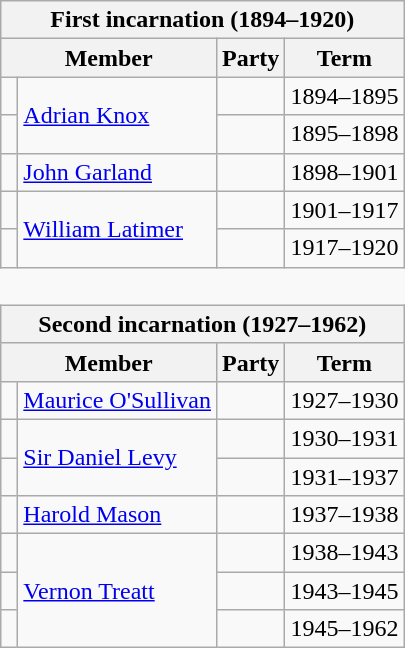<table class="wikitable" style='border-style: none none none none;'>
<tr>
<th colspan="4">First incarnation (1894–1920)</th>
</tr>
<tr>
<th colspan="2">Member</th>
<th>Party</th>
<th>Term</th>
</tr>
<tr style="background: #f9f9f9">
<td> </td>
<td rowspan="2"><a href='#'>Adrian Knox</a></td>
<td></td>
<td>1894–1895</td>
</tr>
<tr style="background: #f9f9f9">
<td> </td>
<td></td>
<td>1895–1898</td>
</tr>
<tr style="background: #f9f9f9">
<td> </td>
<td><a href='#'>John Garland</a></td>
<td></td>
<td>1898–1901</td>
</tr>
<tr style="background: #f9f9f9">
<td> </td>
<td rowspan="2"><a href='#'>William Latimer</a></td>
<td></td>
<td>1901–1917</td>
</tr>
<tr style="background: #f9f9f9">
<td> </td>
<td></td>
<td>1917–1920</td>
</tr>
<tr>
<td colspan="4" style='border-style: none none none none;'> </td>
</tr>
<tr>
<th colspan="4">Second incarnation (1927–1962)</th>
</tr>
<tr>
<th colspan="2">Member</th>
<th>Party</th>
<th>Term</th>
</tr>
<tr style="background: #f9f9f9">
<td> </td>
<td><a href='#'>Maurice O'Sullivan</a></td>
<td></td>
<td>1927–1930</td>
</tr>
<tr style="background: #f9f9f9">
<td> </td>
<td rowspan="2"><a href='#'>Sir Daniel Levy</a></td>
<td></td>
<td>1930–1931</td>
</tr>
<tr style="background: #f9f9f9">
<td> </td>
<td></td>
<td>1931–1937</td>
</tr>
<tr style="background: #f9f9f9">
<td> </td>
<td><a href='#'>Harold Mason</a></td>
<td></td>
<td>1937–1938</td>
</tr>
<tr style="background: #f9f9f9">
<td> </td>
<td rowspan="3"><a href='#'>Vernon Treatt</a></td>
<td></td>
<td>1938–1943</td>
</tr>
<tr style="background: #f9f9f9">
<td> </td>
<td></td>
<td>1943–1945</td>
</tr>
<tr style="background: #f9f9f9">
<td> </td>
<td></td>
<td>1945–1962</td>
</tr>
</table>
